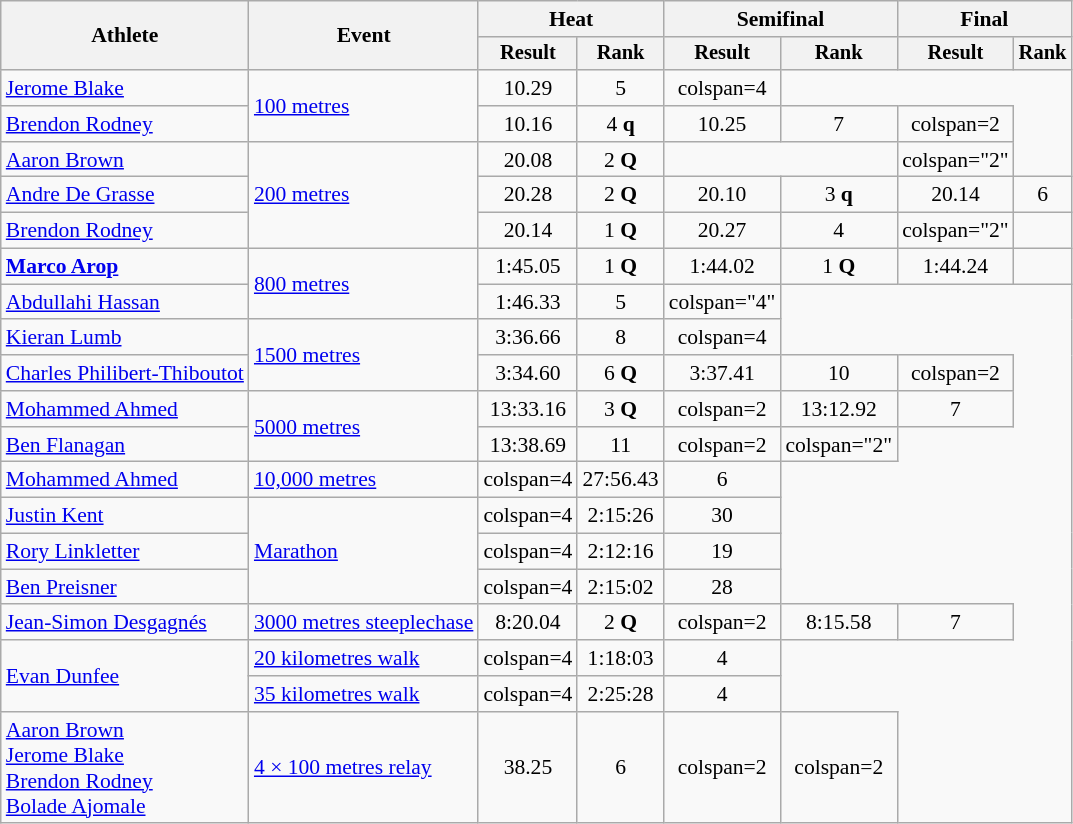<table class="wikitable" style="font-size:90%">
<tr>
<th rowspan="2">Athlete</th>
<th rowspan="2">Event</th>
<th colspan="2">Heat</th>
<th colspan="2">Semifinal</th>
<th colspan="2">Final</th>
</tr>
<tr style="font-size:95%">
<th>Result</th>
<th>Rank</th>
<th>Result</th>
<th>Rank</th>
<th>Result</th>
<th>Rank</th>
</tr>
<tr align=center>
<td align=left><a href='#'>Jerome Blake</a></td>
<td align=left rowspan=2><a href='#'>100 metres</a></td>
<td>10.29</td>
<td>5</td>
<td>colspan=4 </td>
</tr>
<tr align=center>
<td align=left><a href='#'>Brendon Rodney</a></td>
<td>10.16</td>
<td>4 <strong>q</strong></td>
<td>10.25</td>
<td>7</td>
<td>colspan=2 </td>
</tr>
<tr align=center>
<td align=left><a href='#'>Aaron Brown</a></td>
<td align=left rowspan=3><a href='#'>200 metres</a></td>
<td>20.08</td>
<td>2 <strong>Q</strong></td>
<td colspan="2"></td>
<td>colspan="2" </td>
</tr>
<tr align=center>
<td align=left><a href='#'>Andre De Grasse</a></td>
<td>20.28</td>
<td>2 <strong>Q</strong></td>
<td>20.10</td>
<td>3 <strong>q</strong></td>
<td>20.14</td>
<td>6</td>
</tr>
<tr align=center>
<td align=left><a href='#'>Brendon Rodney</a></td>
<td>20.14 </td>
<td>1 <strong>Q</strong></td>
<td>20.27</td>
<td>4</td>
<td>colspan="2" </td>
</tr>
<tr align=center>
<td align=left><strong><a href='#'>Marco Arop</a></strong></td>
<td align=left rowspan=2><a href='#'>800 metres</a></td>
<td>1:45.05</td>
<td>1 <strong>Q</strong></td>
<td>1:44.02</td>
<td>1 <strong>Q</strong></td>
<td>1:44.24</td>
<td></td>
</tr>
<tr align=center>
<td align=left><a href='#'>Abdullahi Hassan</a></td>
<td>1:46.33</td>
<td>5</td>
<td>colspan="4" </td>
</tr>
<tr align=center>
<td align=left><a href='#'>Kieran Lumb</a></td>
<td align=left rowspan=2><a href='#'>1500 metres</a></td>
<td>3:36.66</td>
<td>8</td>
<td>colspan=4 </td>
</tr>
<tr align=center>
<td align=left><a href='#'>Charles Philibert-Thiboutot</a></td>
<td>3:34.60</td>
<td>6 <strong>Q</strong></td>
<td>3:37.41</td>
<td>10</td>
<td>colspan=2 </td>
</tr>
<tr align=center>
<td align=left><a href='#'>Mohammed Ahmed</a></td>
<td align=left rowspan=2><a href='#'>5000 metres</a></td>
<td>13:33.16</td>
<td>3 <strong>Q</strong></td>
<td>colspan=2</td>
<td>13:12.92</td>
<td>7</td>
</tr>
<tr align=center>
<td align=left><a href='#'>Ben Flanagan</a></td>
<td>13:38.69</td>
<td>11</td>
<td>colspan=2</td>
<td>colspan="2" </td>
</tr>
<tr align=center>
<td align=left><a href='#'>Mohammed Ahmed</a></td>
<td align=left><a href='#'>10,000 metres</a></td>
<td>colspan=4</td>
<td>27:56.43 </td>
<td>6</td>
</tr>
<tr align=center>
<td align=left><a href='#'>Justin Kent</a></td>
<td align=left rowspan=3><a href='#'>Marathon</a></td>
<td>colspan=4</td>
<td>2:15:26</td>
<td>30</td>
</tr>
<tr align=center>
<td align=left><a href='#'>Rory Linkletter</a></td>
<td>colspan=4</td>
<td>2:12:16 </td>
<td>19</td>
</tr>
<tr align=center>
<td align=left><a href='#'>Ben Preisner</a></td>
<td>colspan=4</td>
<td>2:15:02 </td>
<td>28</td>
</tr>
<tr align=center>
<td align=left><a href='#'>Jean-Simon Desgagnés</a></td>
<td align=left><a href='#'>3000 metres steeplechase</a></td>
<td>8:20.04</td>
<td>2 <strong>Q</strong></td>
<td>colspan=2</td>
<td>8:15.58 </td>
<td>7</td>
</tr>
<tr align=center>
<td align=left rowspan=2><a href='#'>Evan Dunfee</a></td>
<td align=left><a href='#'>20 kilometres walk</a></td>
<td>colspan=4</td>
<td>1:18:03 <strong></strong></td>
<td>4</td>
</tr>
<tr align=center>
<td align=left><a href='#'>35 kilometres walk</a></td>
<td>colspan=4</td>
<td>2:25:28 </td>
<td>4</td>
</tr>
<tr align=center>
<td align=left><a href='#'>Aaron Brown</a><br><a href='#'>Jerome Blake</a><br><a href='#'>Brendon Rodney</a><br><a href='#'>Bolade Ajomale</a></td>
<td align=left><a href='#'>4 × 100 metres relay</a></td>
<td>38.25</td>
<td>6</td>
<td>colspan=2</td>
<td>colspan=2 </td>
</tr>
</table>
